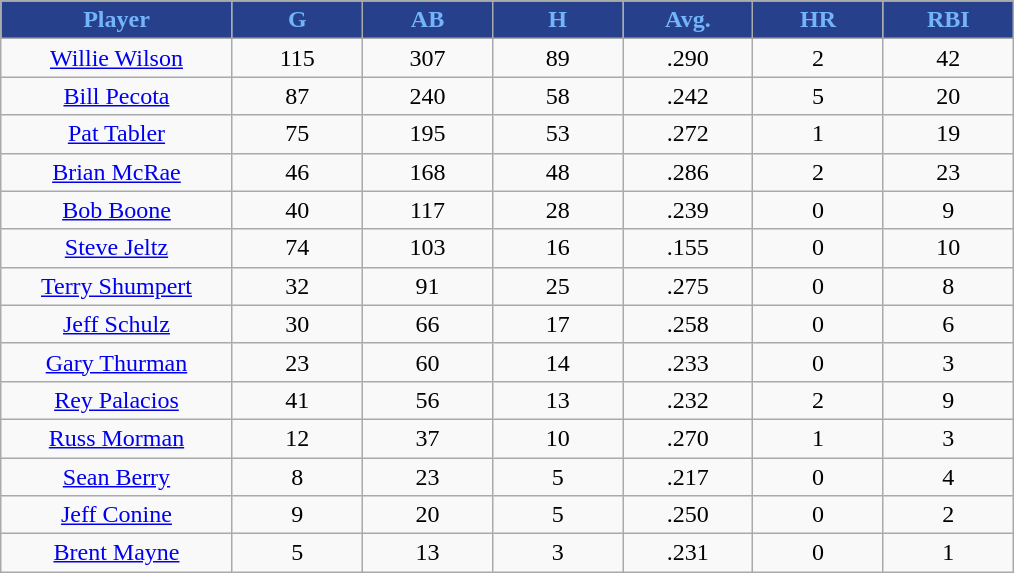<table class="wikitable sortable">
<tr>
<th style="background:#27408B;color:#74B4FA;" width="16%">Player</th>
<th style="background:#27408B;color:#74B4FA;" width="9%">G</th>
<th style="background:#27408B;color:#74B4FA;" width="9%">AB</th>
<th style="background:#27408B;color:#74B4FA;" width="9%">H</th>
<th style="background:#27408B;color:#74B4FA;" width="9%">Avg.</th>
<th style="background:#27408B;color:#74B4FA;" width="9%">HR</th>
<th style="background:#27408B;color:#74B4FA;" width="9%">RBI</th>
</tr>
<tr align=center>
<td><a href='#'>Willie Wilson</a></td>
<td>115</td>
<td>307</td>
<td>89</td>
<td>.290</td>
<td>2</td>
<td>42</td>
</tr>
<tr align=center>
<td><a href='#'>Bill Pecota</a></td>
<td>87</td>
<td>240</td>
<td>58</td>
<td>.242</td>
<td>5</td>
<td>20</td>
</tr>
<tr align=center>
<td><a href='#'>Pat Tabler</a></td>
<td>75</td>
<td>195</td>
<td>53</td>
<td>.272</td>
<td>1</td>
<td>19</td>
</tr>
<tr align=center>
<td><a href='#'>Brian McRae</a></td>
<td>46</td>
<td>168</td>
<td>48</td>
<td>.286</td>
<td>2</td>
<td>23</td>
</tr>
<tr align=center>
<td><a href='#'>Bob Boone</a></td>
<td>40</td>
<td>117</td>
<td>28</td>
<td>.239</td>
<td>0</td>
<td>9</td>
</tr>
<tr align=center>
<td><a href='#'>Steve Jeltz</a></td>
<td>74</td>
<td>103</td>
<td>16</td>
<td>.155</td>
<td>0</td>
<td>10</td>
</tr>
<tr align=center>
<td><a href='#'>Terry Shumpert</a></td>
<td>32</td>
<td>91</td>
<td>25</td>
<td>.275</td>
<td>0</td>
<td>8</td>
</tr>
<tr align=center>
<td><a href='#'>Jeff Schulz</a></td>
<td>30</td>
<td>66</td>
<td>17</td>
<td>.258</td>
<td>0</td>
<td>6</td>
</tr>
<tr align=center>
<td><a href='#'>Gary Thurman</a></td>
<td>23</td>
<td>60</td>
<td>14</td>
<td>.233</td>
<td>0</td>
<td>3</td>
</tr>
<tr align=center>
<td><a href='#'>Rey Palacios</a></td>
<td>41</td>
<td>56</td>
<td>13</td>
<td>.232</td>
<td>2</td>
<td>9</td>
</tr>
<tr align=center>
<td><a href='#'>Russ Morman</a></td>
<td>12</td>
<td>37</td>
<td>10</td>
<td>.270</td>
<td>1</td>
<td>3</td>
</tr>
<tr align=center>
<td><a href='#'>Sean Berry</a></td>
<td>8</td>
<td>23</td>
<td>5</td>
<td>.217</td>
<td>0</td>
<td>4</td>
</tr>
<tr align=center>
<td><a href='#'>Jeff Conine</a></td>
<td>9</td>
<td>20</td>
<td>5</td>
<td>.250</td>
<td>0</td>
<td>2</td>
</tr>
<tr align=center>
<td><a href='#'>Brent Mayne</a></td>
<td>5</td>
<td>13</td>
<td>3</td>
<td>.231</td>
<td>0</td>
<td>1</td>
</tr>
</table>
